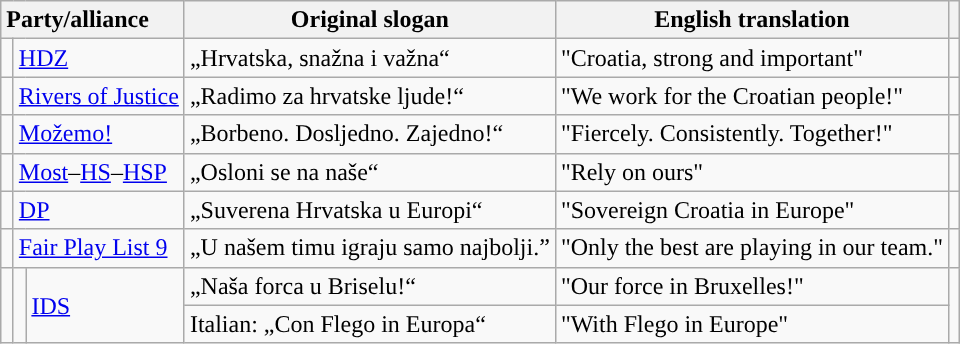<table class="wikitable" style="text-align:left;">
<tr>
<th style="text-align:left;" colspan="3">Party/alliance</th>
<th>Original slogan</th>
<th>English translation</th>
<th></th>
</tr>
<tr>
<td width="1"></td>
<td colspan="2"><a href='#'>HDZ</a></td>
<td>„Hrvatska, snažna i važna“</td>
<td>"Croatia, strong and important"</td>
<td></td>
</tr>
<tr>
<td></td>
<td colspan="2"><a href='#'>Rivers of Justice</a></td>
<td>„Radimo za hrvatske ljude!“</td>
<td>"We work for the Croatian people!"</td>
<td></td>
</tr>
<tr>
<td></td>
<td colspan="2"><a href='#'>Možemo!</a></td>
<td>„Borbeno. Dosljedno. Zajedno!“</td>
<td>"Fiercely. Consistently. Together!"</td>
<td></td>
</tr>
<tr>
<td></td>
<td colspan="2"><a href='#'>Most</a>–<a href='#'>HS</a>–<a href='#'>HSP</a></td>
<td>„Osloni se na naše“</td>
<td>"Rely on ours"</td>
<td></td>
</tr>
<tr>
<td></td>
<td colspan="2"><a href='#'>DP</a></td>
<td>„Suverena Hrvatska u Europi“</td>
<td>"Sovereign Croatia in Europe"</td>
<td></td>
</tr>
<tr>
<td></td>
<td colspan="2"><a href='#'>Fair Play List 9</a></td>
<td>„U našem timu igraju samo najbolji.”</td>
<td>"Only the best are playing in our team."</td>
<td></td>
</tr>
<tr>
<td rowspan="2"></td>
<td width="1" rowspan="2"></td>
<td rowspan="2"><a href='#'>IDS</a></td>
<td>„Naša forca u Briselu!“</td>
<td>"Our force in Bruxelles!"</td>
<td rowspan="2"></td>
</tr>
<tr>
<td>Italian: „Con Flego in Europa“</td>
<td>"With Flego in Europe"</td>
</tr>
</table>
